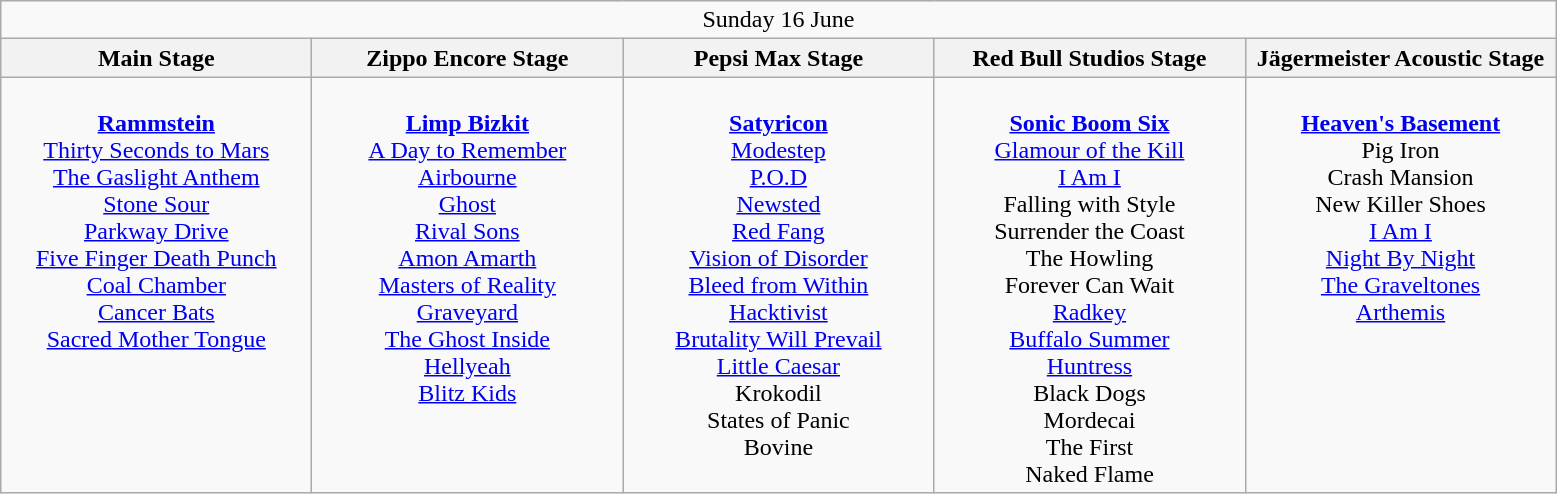<table class="wikitable">
<tr>
<td colspan="5" style="text-align:center;">Sunday 16 June</td>
</tr>
<tr>
<th>Main Stage</th>
<th>Zippo Encore Stage</th>
<th>Pepsi Max Stage</th>
<th>Red Bull Studios Stage</th>
<th>Jägermeister Acoustic Stage</th>
</tr>
<tr>
<td style="text-align:center; vertical-align:top; width:200px;"><br><strong><a href='#'>Rammstein</a></strong><br>
<a href='#'>Thirty Seconds to Mars</a><br>
<a href='#'>The Gaslight Anthem</a><br>
<a href='#'>Stone Sour</a><br>
<a href='#'>Parkway Drive</a><br>
<a href='#'>Five Finger Death Punch</a><br>
<a href='#'>Coal Chamber</a><br>
<a href='#'>Cancer Bats</a><br>
<a href='#'>Sacred Mother Tongue</a><br></td>
<td style="text-align:center; vertical-align:top; width:200px;"><br><strong><a href='#'>Limp Bizkit</a></strong><br>
<a href='#'>A Day to Remember</a><br>
<a href='#'>Airbourne</a><br>
<a href='#'>Ghost</a><br>
<a href='#'>Rival Sons</a><br>
<a href='#'>Amon Amarth</a><br>
<a href='#'>Masters of Reality</a><br>
<a href='#'>Graveyard</a><br>
<a href='#'>The Ghost Inside</a><br>
<a href='#'>Hellyeah</a><br>
<a href='#'>Blitz Kids</a><br></td>
<td style="text-align:center; vertical-align:top; width:200px;"><br><strong><a href='#'>Satyricon</a></strong><br>
<a href='#'>Modestep</a><br>
<a href='#'>P.O.D</a><br>
<a href='#'>Newsted</a><br>
<a href='#'>Red Fang</a><br>
<a href='#'>Vision of Disorder</a><br>
<a href='#'>Bleed from Within</a><br>
<a href='#'>Hacktivist</a><br>
<a href='#'>Brutality Will Prevail</a><br>
<a href='#'>Little Caesar</a><br>
Krokodil <br>
States of Panic<br>
Bovine</td>
<td style="text-align:center; vertical-align:top; width:200px;"><br><strong><a href='#'>Sonic Boom Six</a></strong> <br>
<a href='#'>Glamour of the Kill</a> <br>
<a href='#'>I Am I</a><br>
Falling with Style <br>
Surrender the Coast <br>
The Howling<br>
Forever Can Wait <br>
<a href='#'>Radkey</a><br>
<a href='#'>Buffalo Summer</a><br>
<a href='#'>Huntress</a><br>
Black Dogs <br>
Mordecai<br>
The First <br>
Naked Flame</td>
<td style="text-align:center; vertical-align:top; width:200px;"><br><strong><a href='#'>Heaven's Basement</a></strong><br>
Pig Iron<br>
Crash Mansion<br>
New Killer Shoes<br>
<a href='#'>I Am I</a><br>
<a href='#'>Night By Night</a><br>
<a href='#'>The Graveltones</a><br>
<a href='#'>Arthemis</a></td>
</tr>
</table>
